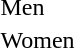<table>
<tr>
<td>Men<br></td>
<td></td>
<td></td>
<td></td>
</tr>
<tr>
<td>Women<br></td>
<td></td>
<td></td>
<td></td>
</tr>
</table>
